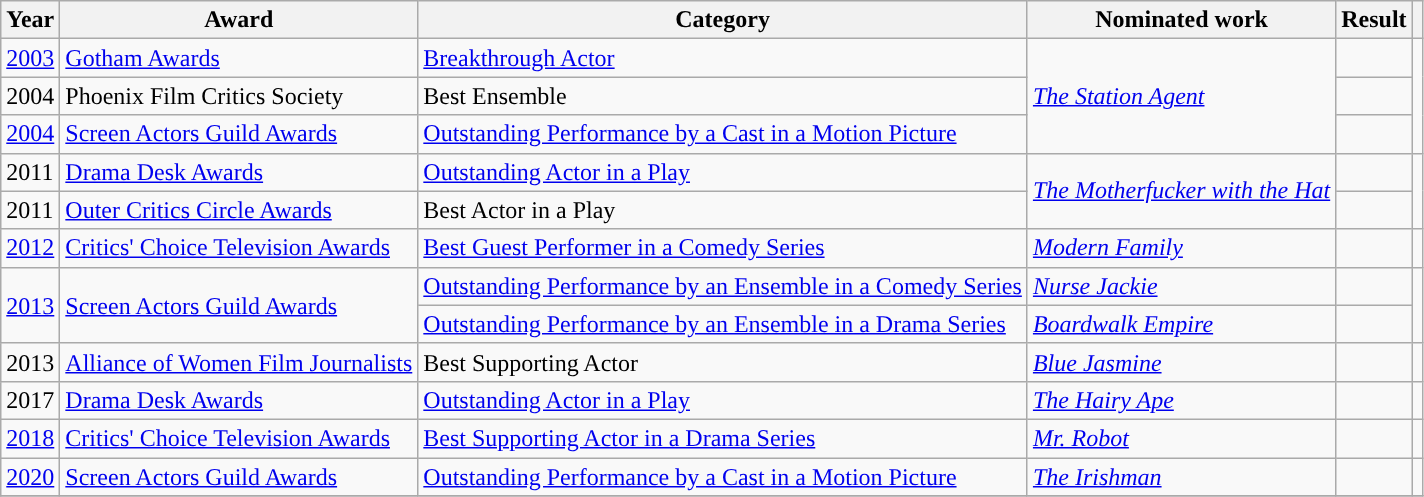<table class="wikitable">
<tr>
<th>Year</th>
<th>Award</th>
<th>Category</th>
<th>Nominated work</th>
<th>Result</th>
<th></th>
</tr>
<tr>
<td><a href='#'>2003</a></td>
<td><a href='#'>Gotham Awards</a></td>
<td><a href='#'>Breakthrough Actor</a></td>
<td rowspan="3"><em><a href='#'>The Station Agent</a></em></td>
<td></td>
<td rowspan="3"></td>
</tr>
<tr>
<td>2004</td>
<td>Phoenix Film Critics Society</td>
<td>Best Ensemble</td>
<td></td>
</tr>
<tr>
<td><a href='#'>2004</a></td>
<td><a href='#'>Screen Actors Guild Awards</a></td>
<td><a href='#'>Outstanding Performance by a Cast in a Motion Picture</a></td>
<td></td>
</tr>
<tr>
<td>2011</td>
<td><a href='#'>Drama Desk Awards</a></td>
<td><a href='#'>Outstanding Actor in a Play</a></td>
<td rowspan="2"><em><a href='#'>The Motherfucker with the Hat</a></em></td>
<td></td>
<td rowspan="2"></td>
</tr>
<tr>
<td>2011</td>
<td><a href='#'>Outer Critics Circle Awards</a></td>
<td>Best Actor in a Play</td>
<td></td>
</tr>
<tr>
<td><a href='#'>2012</a></td>
<td><a href='#'>Critics' Choice Television Awards</a></td>
<td><a href='#'>Best Guest Performer in a Comedy Series</a></td>
<td><em><a href='#'>Modern Family</a></em></td>
<td></td>
<td rowspan="1"></td>
</tr>
<tr>
<td rowspan='2"'><a href='#'>2013</a></td>
<td rowspan="2"><a href='#'>Screen Actors Guild Awards</a></td>
<td><a href='#'>Outstanding Performance by an Ensemble in a Comedy Series</a></td>
<td><em><a href='#'>Nurse Jackie</a></em></td>
<td></td>
<td rowspan="2"></td>
</tr>
<tr>
<td><a href='#'>Outstanding Performance by an Ensemble in a Drama Series</a></td>
<td><em><a href='#'>Boardwalk Empire</a></em></td>
<td></td>
</tr>
<tr>
<td>2013</td>
<td><a href='#'>Alliance of Women Film Journalists</a></td>
<td>Best Supporting Actor</td>
<td><em><a href='#'>Blue Jasmine</a></em></td>
<td></td>
<td></td>
</tr>
<tr>
<td>2017</td>
<td><a href='#'>Drama Desk Awards</a></td>
<td><a href='#'>Outstanding Actor in a Play</a></td>
<td><em><a href='#'>The Hairy Ape</a></em></td>
<td></td>
<td></td>
</tr>
<tr>
<td><a href='#'>2018</a></td>
<td><a href='#'>Critics' Choice Television Awards</a></td>
<td><a href='#'>Best Supporting Actor in a Drama Series</a></td>
<td><em><a href='#'>Mr. Robot</a></em></td>
<td></td>
<td rowspan="1"></td>
</tr>
<tr>
<td><a href='#'>2020</a></td>
<td><a href='#'>Screen Actors Guild Awards</a></td>
<td><a href='#'>Outstanding Performance by a Cast in a Motion Picture</a></td>
<td><em><a href='#'>The Irishman</a></em></td>
<td></td>
<td rowspan="1"></td>
</tr>
<tr>
</tr>
</table>
